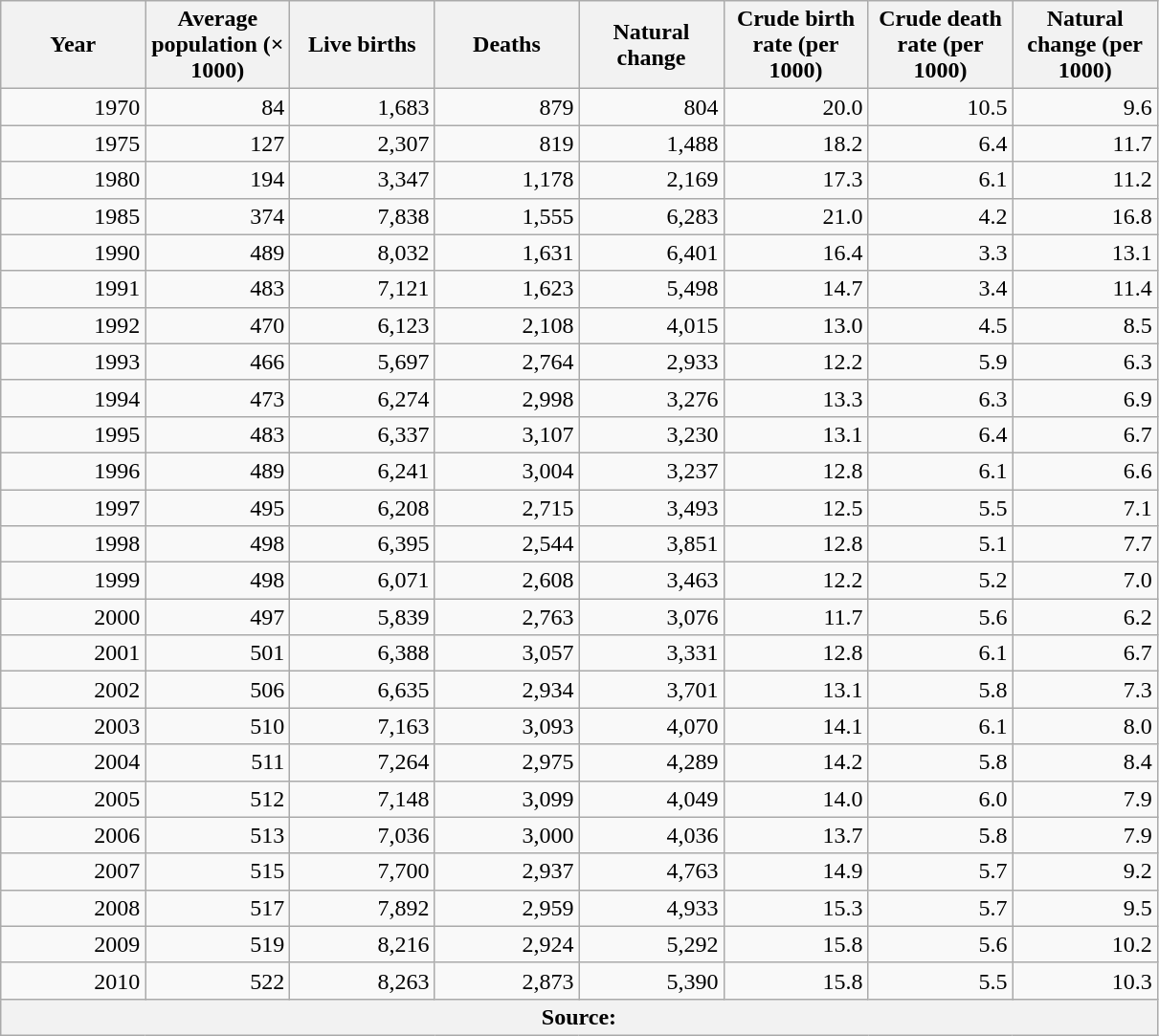<table class="wikitable" style="text-align: right;">
<tr>
<th style="width:70pt;">Year</th>
<th style="width:70pt;">Average population (× 1000)</th>
<th style="width:70pt;">Live births</th>
<th style="width:70pt;">Deaths</th>
<th style="width:70pt;">Natural change</th>
<th style="width:70pt;">Crude birth rate (per 1000)</th>
<th style="width:70pt;">Crude death rate (per 1000)</th>
<th style="width:70pt;">Natural change (per 1000)</th>
</tr>
<tr>
<td>1970</td>
<td>84</td>
<td>1,683</td>
<td>879</td>
<td>804</td>
<td>20.0</td>
<td>10.5</td>
<td>9.6</td>
</tr>
<tr>
<td>1975</td>
<td>127</td>
<td>2,307</td>
<td>819</td>
<td>1,488</td>
<td>18.2</td>
<td>6.4</td>
<td>11.7</td>
</tr>
<tr>
<td>1980</td>
<td>194</td>
<td>3,347</td>
<td>1,178</td>
<td>2,169</td>
<td>17.3</td>
<td>6.1</td>
<td>11.2</td>
</tr>
<tr>
<td>1985</td>
<td>374</td>
<td>7,838</td>
<td>1,555</td>
<td>6,283</td>
<td>21.0</td>
<td>4.2</td>
<td>16.8</td>
</tr>
<tr>
<td>1990</td>
<td>489</td>
<td>8,032</td>
<td>1,631</td>
<td>6,401</td>
<td>16.4</td>
<td>3.3</td>
<td>13.1</td>
</tr>
<tr>
<td>1991</td>
<td>483</td>
<td>7,121</td>
<td>1,623</td>
<td>5,498</td>
<td>14.7</td>
<td>3.4</td>
<td>11.4</td>
</tr>
<tr>
<td>1992</td>
<td>470</td>
<td>6,123</td>
<td>2,108</td>
<td>4,015</td>
<td>13.0</td>
<td>4.5</td>
<td>8.5</td>
</tr>
<tr>
<td>1993</td>
<td>466</td>
<td>5,697</td>
<td>2,764</td>
<td>2,933</td>
<td>12.2</td>
<td>5.9</td>
<td>6.3</td>
</tr>
<tr>
<td>1994</td>
<td>473</td>
<td>6,274</td>
<td>2,998</td>
<td>3,276</td>
<td>13.3</td>
<td>6.3</td>
<td>6.9</td>
</tr>
<tr>
<td>1995</td>
<td>483</td>
<td>6,337</td>
<td>3,107</td>
<td>3,230</td>
<td>13.1</td>
<td>6.4</td>
<td>6.7</td>
</tr>
<tr>
<td>1996</td>
<td>489</td>
<td>6,241</td>
<td>3,004</td>
<td>3,237</td>
<td>12.8</td>
<td>6.1</td>
<td>6.6</td>
</tr>
<tr>
<td>1997</td>
<td>495</td>
<td>6,208</td>
<td>2,715</td>
<td>3,493</td>
<td>12.5</td>
<td>5.5</td>
<td>7.1</td>
</tr>
<tr>
<td>1998</td>
<td>498</td>
<td>6,395</td>
<td>2,544</td>
<td>3,851</td>
<td>12.8</td>
<td>5.1</td>
<td>7.7</td>
</tr>
<tr>
<td>1999</td>
<td>498</td>
<td>6,071</td>
<td>2,608</td>
<td>3,463</td>
<td>12.2</td>
<td>5.2</td>
<td>7.0</td>
</tr>
<tr>
<td>2000</td>
<td>497</td>
<td>5,839</td>
<td>2,763</td>
<td>3,076</td>
<td>11.7</td>
<td>5.6</td>
<td>6.2</td>
</tr>
<tr>
<td>2001</td>
<td>501</td>
<td>6,388</td>
<td>3,057</td>
<td>3,331</td>
<td>12.8</td>
<td>6.1</td>
<td>6.7</td>
</tr>
<tr>
<td>2002</td>
<td>506</td>
<td>6,635</td>
<td>2,934</td>
<td>3,701</td>
<td>13.1</td>
<td>5.8</td>
<td>7.3</td>
</tr>
<tr>
<td>2003</td>
<td>510</td>
<td>7,163</td>
<td>3,093</td>
<td>4,070</td>
<td>14.1</td>
<td>6.1</td>
<td>8.0</td>
</tr>
<tr>
<td>2004</td>
<td>511</td>
<td>7,264</td>
<td>2,975</td>
<td>4,289</td>
<td>14.2</td>
<td>5.8</td>
<td>8.4</td>
</tr>
<tr>
<td>2005</td>
<td>512</td>
<td>7,148</td>
<td>3,099</td>
<td>4,049</td>
<td>14.0</td>
<td>6.0</td>
<td>7.9</td>
</tr>
<tr>
<td>2006</td>
<td>513</td>
<td>7,036</td>
<td>3,000</td>
<td>4,036</td>
<td>13.7</td>
<td>5.8</td>
<td>7.9</td>
</tr>
<tr>
<td>2007</td>
<td>515</td>
<td>7,700</td>
<td>2,937</td>
<td>4,763</td>
<td>14.9</td>
<td>5.7</td>
<td>9.2</td>
</tr>
<tr>
<td>2008</td>
<td>517</td>
<td>7,892</td>
<td>2,959</td>
<td>4,933</td>
<td>15.3</td>
<td>5.7</td>
<td>9.5</td>
</tr>
<tr>
<td>2009</td>
<td>519</td>
<td>8,216</td>
<td>2,924</td>
<td>5,292</td>
<td>15.8</td>
<td>5.6</td>
<td>10.2</td>
</tr>
<tr>
<td>2010</td>
<td>522</td>
<td>8,263</td>
<td>2,873</td>
<td>5,390</td>
<td>15.8</td>
<td>5.5</td>
<td>10.3</td>
</tr>
<tr class=sortbottom>
<th scope=row colspan=8><strong>Source:</strong></th>
</tr>
</table>
